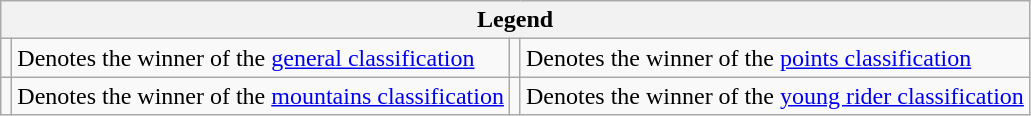<table class="wikitable">
<tr>
<th scope="col" colspan="4">Legend</th>
</tr>
<tr>
<td></td>
<td>Denotes the winner of the <a href='#'>general classification</a></td>
<td></td>
<td>Denotes the winner of the <a href='#'>points classification</a></td>
</tr>
<tr>
<td></td>
<td>Denotes the winner of the <a href='#'>mountains classification</a></td>
<td></td>
<td>Denotes the winner of the <a href='#'>young rider classification</a></td>
</tr>
</table>
